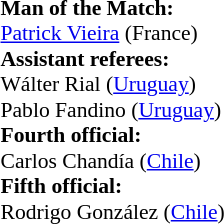<table width=50% style="font-size: 90%">
<tr>
<td><br><strong>Man of the Match:</strong>
<br><a href='#'>Patrick Vieira</a> (France)<br><strong>Assistant referees:</strong>
<br>Wálter Rial (<a href='#'>Uruguay</a>)
<br>Pablo Fandino (<a href='#'>Uruguay</a>)
<br><strong>Fourth official:</strong>
<br>Carlos Chandía (<a href='#'>Chile</a>)
<br><strong>Fifth official:</strong>
<br>Rodrigo González (<a href='#'>Chile</a>)</td>
</tr>
</table>
